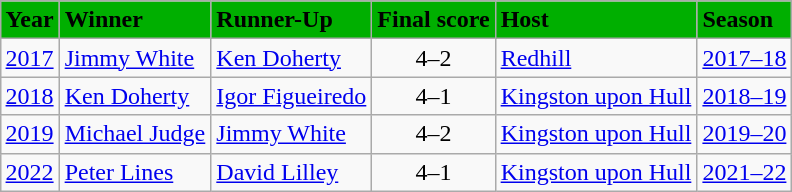<table class="wikitable" style="margin: auto">
<tr>
<th style="text-align: center; background-color: #00af00">Year</th>
<th style="text-align: left; background-color: #00af00">Winner</th>
<th style="text-align: left; background-color: #00af00">Runner-Up</th>
<th style="text-align: left; background-color: #00af00">Final score</th>
<th style="text-align: left; background-color: #00af00">Host</th>
<th style="text-align: left; background-color: #00af00">Season</th>
</tr>
<tr>
<td><a href='#'>2017</a></td>
<td> <a href='#'>Jimmy White</a></td>
<td> <a href='#'>Ken Doherty</a></td>
<td style="text-align: center">4–2</td>
<td><a href='#'>Redhill</a></td>
<td><a href='#'>2017–18</a></td>
</tr>
<tr>
<td><a href='#'>2018</a></td>
<td> <a href='#'>Ken Doherty</a></td>
<td> <a href='#'>Igor Figueiredo</a></td>
<td style="text-align: center">4–1</td>
<td><a href='#'>Kingston upon Hull</a></td>
<td><a href='#'>2018–19</a></td>
</tr>
<tr>
<td><a href='#'>2019</a></td>
<td> <a href='#'>Michael Judge</a></td>
<td> <a href='#'>Jimmy White</a></td>
<td style="text-align: center">4–2</td>
<td><a href='#'>Kingston upon Hull</a></td>
<td><a href='#'>2019–20</a></td>
</tr>
<tr>
<td><a href='#'>2022</a></td>
<td> <a href='#'>Peter Lines</a></td>
<td> <a href='#'>David Lilley</a></td>
<td style="text-align: center">4–1</td>
<td><a href='#'>Kingston upon Hull</a></td>
<td><a href='#'>2021–22</a></td>
</tr>
</table>
